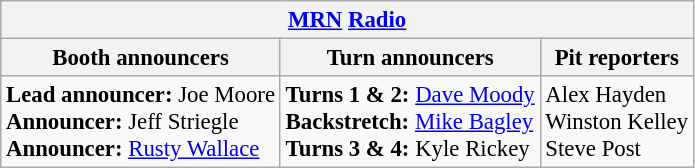<table class="wikitable" style="font-size: 95%">
<tr>
<th colspan="3"><a href='#'>MRN</a> <a href='#'>Radio</a></th>
</tr>
<tr>
<th>Booth announcers</th>
<th>Turn announcers</th>
<th>Pit reporters</th>
</tr>
<tr>
<td><strong>Lead announcer:</strong> Joe Moore<br><strong>Announcer:</strong> Jeff Striegle<br><strong>Announcer:</strong> <a href='#'>Rusty Wallace</a></td>
<td><strong>Turns 1 & 2:</strong> <a href='#'>Dave Moody</a><br><strong>Backstretch:</strong> <a href='#'>Mike Bagley</a><br><strong>Turns 3 & 4:</strong> Kyle Rickey</td>
<td>Alex Hayden<br>Winston Kelley<br>Steve Post</td>
</tr>
</table>
